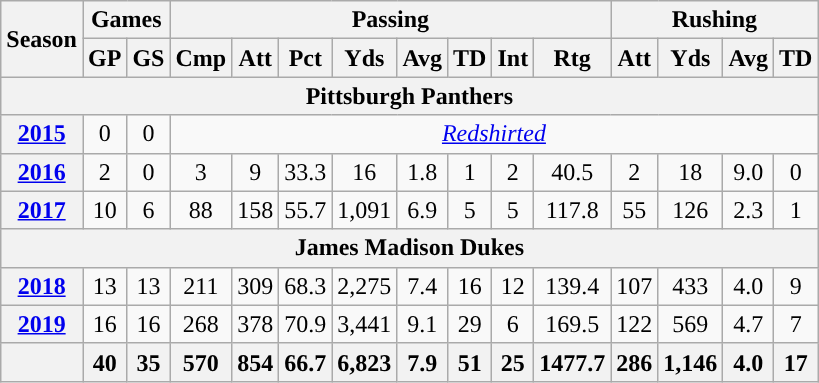<table class="wikitable" style="text-align:center;">
<tr>
<th rowspan="2">Season</th>
<th colspan="2">Games</th>
<th colspan="8">Passing</th>
<th colspan="4">Rushing</th>
</tr>
<tr>
<th>GP</th>
<th>GS</th>
<th>Cmp</th>
<th>Att</th>
<th>Pct</th>
<th>Yds</th>
<th>Avg</th>
<th>TD</th>
<th>Int</th>
<th>Rtg</th>
<th>Att</th>
<th>Yds</th>
<th>Avg</th>
<th>TD</th>
</tr>
<tr>
<th colspan="15">Pittsburgh Panthers</th>
</tr>
<tr>
<th><a href='#'>2015</a></th>
<td>0</td>
<td>0</td>
<td colspan="15"><em><a href='#'>Redshirted</a></em></td>
</tr>
<tr>
<th><a href='#'>2016</a></th>
<td>2</td>
<td>0</td>
<td>3</td>
<td>9</td>
<td>33.3</td>
<td>16</td>
<td>1.8</td>
<td>1</td>
<td>2</td>
<td>40.5</td>
<td>2</td>
<td>18</td>
<td>9.0</td>
<td>0</td>
</tr>
<tr>
<th><a href='#'>2017</a></th>
<td>10</td>
<td>6</td>
<td>88</td>
<td>158</td>
<td>55.7</td>
<td>1,091</td>
<td>6.9</td>
<td>5</td>
<td>5</td>
<td>117.8</td>
<td>55</td>
<td>126</td>
<td>2.3</td>
<td>1</td>
</tr>
<tr>
<th colspan="15">James Madison Dukes</th>
</tr>
<tr>
<th><a href='#'>2018</a></th>
<td>13</td>
<td>13</td>
<td>211</td>
<td>309</td>
<td>68.3</td>
<td>2,275</td>
<td>7.4</td>
<td>16</td>
<td>12</td>
<td>139.4</td>
<td>107</td>
<td>433</td>
<td>4.0</td>
<td>9</td>
</tr>
<tr>
<th><a href='#'>2019</a></th>
<td>16</td>
<td>16</td>
<td>268</td>
<td>378</td>
<td>70.9</td>
<td>3,441</td>
<td>9.1</td>
<td>29</td>
<td>6</td>
<td>169.5</td>
<td>122</td>
<td>569</td>
<td>4.7</td>
<td>7</td>
</tr>
<tr>
<th></th>
<th>40</th>
<th>35</th>
<th>570</th>
<th>854</th>
<th>66.7</th>
<th>6,823</th>
<th>7.9</th>
<th>51</th>
<th>25</th>
<th>1477.7</th>
<th>286</th>
<th>1,146</th>
<th>4.0</th>
<th>17</th>
</tr>
</table>
